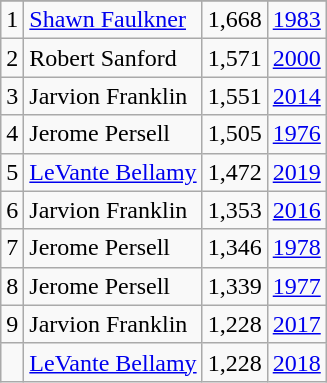<table class="wikitable">
<tr>
</tr>
<tr>
<td>1</td>
<td><a href='#'>Shawn Faulkner</a></td>
<td>1,668</td>
<td><a href='#'>1983</a></td>
</tr>
<tr>
<td>2</td>
<td>Robert Sanford</td>
<td>1,571</td>
<td><a href='#'>2000</a></td>
</tr>
<tr>
<td>3</td>
<td>Jarvion Franklin</td>
<td>1,551</td>
<td><a href='#'>2014</a></td>
</tr>
<tr>
<td>4</td>
<td>Jerome Persell</td>
<td>1,505</td>
<td><a href='#'>1976</a></td>
</tr>
<tr>
<td>5</td>
<td><a href='#'>LeVante Bellamy</a></td>
<td>1,472</td>
<td><a href='#'>2019</a></td>
</tr>
<tr>
<td>6</td>
<td>Jarvion Franklin</td>
<td>1,353</td>
<td><a href='#'>2016</a></td>
</tr>
<tr>
<td>7</td>
<td>Jerome Persell</td>
<td>1,346</td>
<td><a href='#'>1978</a></td>
</tr>
<tr>
<td>8</td>
<td>Jerome Persell</td>
<td>1,339</td>
<td><a href='#'>1977</a></td>
</tr>
<tr>
<td>9</td>
<td>Jarvion Franklin</td>
<td>1,228</td>
<td><a href='#'>2017</a></td>
</tr>
<tr>
<td></td>
<td><a href='#'>LeVante Bellamy</a></td>
<td>1,228</td>
<td><a href='#'>2018</a></td>
</tr>
</table>
